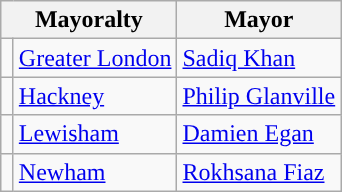<table class="wikitable">
<tr>
<th colspan="2">Mayoralty</th>
<th>Mayor</th>
</tr>
<tr>
<td width="1" style="color:inherit;background:"></td>
<td><a href='#'>Greater London</a></td>
<td><a href='#'>Sadiq Khan</a></td>
</tr>
<tr>
<td width="1" style="color:inherit;background:"></td>
<td><a href='#'>Hackney</a></td>
<td><a href='#'>Philip Glanville</a></td>
</tr>
<tr>
<td width="1" style="color:inherit;background:"></td>
<td><a href='#'>Lewisham</a></td>
<td><a href='#'>Damien Egan</a></td>
</tr>
<tr>
<td width="1" style="color:inherit;background:"></td>
<td><a href='#'>Newham</a></td>
<td><a href='#'>Rokhsana Fiaz</a></td>
</tr>
</table>
